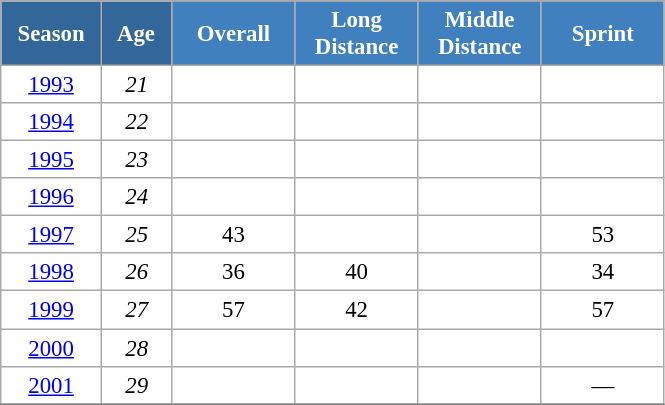<table class="wikitable" style="font-size:95%; text-align:center; border:grey solid 1px; border-collapse:collapse; background:#ffffff;">
<tr>
<th style="background-color:#369; color:white; width:60px;" rowspan="2"> Season </th>
<th style="background-color:#369; color:white; width:40px;" rowspan="2"> Age </th>
</tr>
<tr>
<th style="background-color:#4180be; color:white; width:75px;">Overall</th>
<th style="background-color:#4180be; color:white; width:75px;">Long Distance</th>
<th style="background-color:#4180be; color:white; width:75px;">Middle Distance</th>
<th style="background-color:#4180be; color:white; width:75px;">Sprint</th>
</tr>
<tr>
<td><a href='#'>1993</a></td>
<td><em>21</em></td>
<td></td>
<td></td>
<td></td>
<td></td>
</tr>
<tr>
<td><a href='#'>1994</a></td>
<td><em>22</em></td>
<td></td>
<td></td>
<td></td>
<td></td>
</tr>
<tr>
<td><a href='#'>1995</a></td>
<td><em>23</em></td>
<td></td>
<td></td>
<td></td>
<td></td>
</tr>
<tr>
<td><a href='#'>1996</a></td>
<td><em>24</em></td>
<td></td>
<td></td>
<td></td>
<td></td>
</tr>
<tr>
<td><a href='#'>1997</a></td>
<td><em>25</em></td>
<td>43</td>
<td></td>
<td></td>
<td>53</td>
</tr>
<tr>
<td><a href='#'>1998</a></td>
<td><em>26</em></td>
<td>36</td>
<td>40</td>
<td></td>
<td>34</td>
</tr>
<tr>
<td><a href='#'>1999</a></td>
<td><em>27</em></td>
<td>57</td>
<td>42</td>
<td></td>
<td>57</td>
</tr>
<tr>
<td><a href='#'>2000</a></td>
<td><em>28</em></td>
<td></td>
<td></td>
<td></td>
<td></td>
</tr>
<tr>
<td><a href='#'>2001</a></td>
<td><em>29</em></td>
<td></td>
<td></td>
<td></td>
<td>—</td>
</tr>
<tr>
</tr>
</table>
